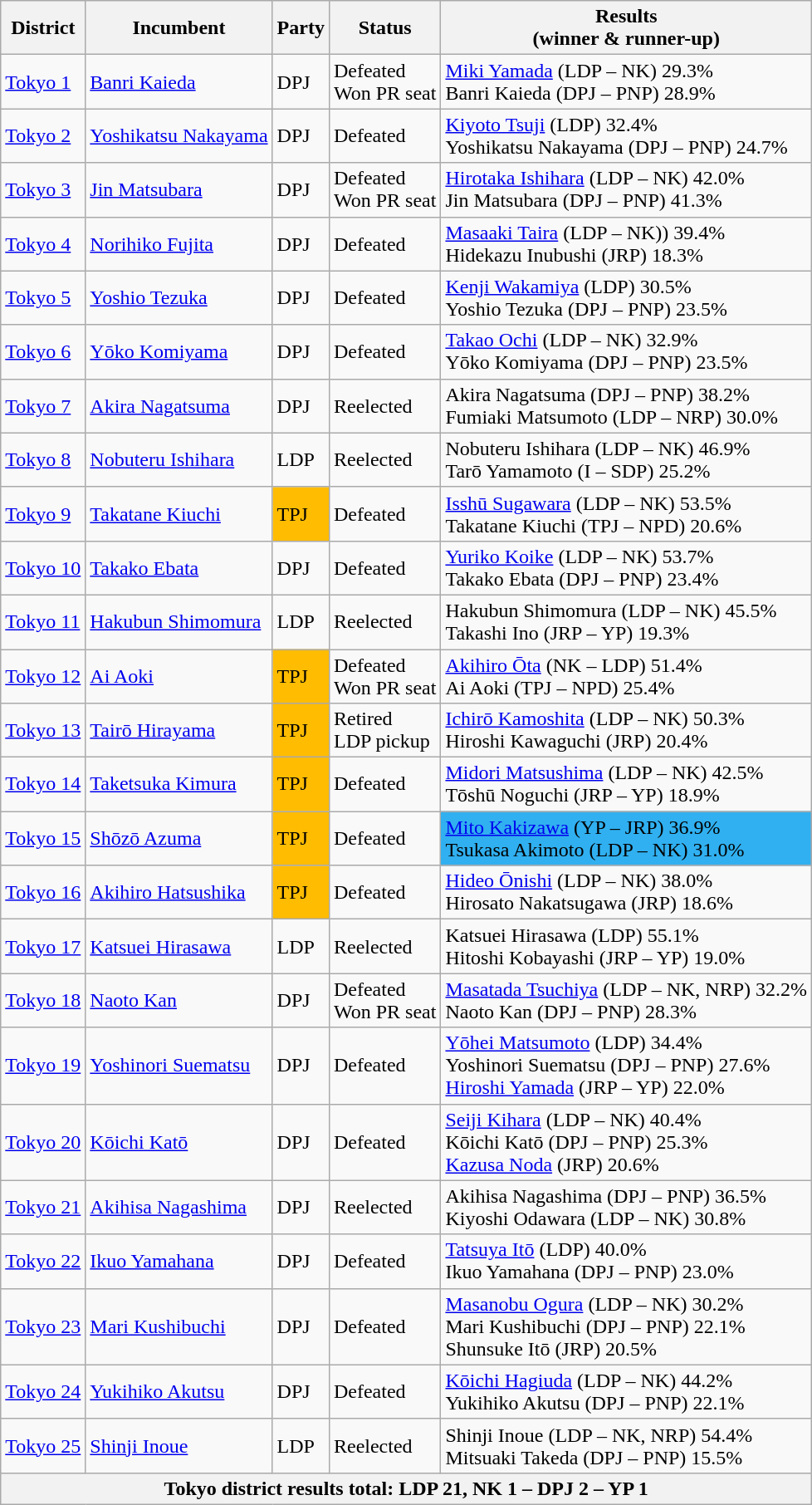<table class="wikitable">
<tr>
<th>District</th>
<th>Incumbent</th>
<th>Party</th>
<th>Status</th>
<th>Results<br>(winner & runner-up)</th>
</tr>
<tr>
<td><a href='#'>Tokyo 1</a></td>
<td><a href='#'>Banri Kaieda</a></td>
<td>DPJ</td>
<td>Defeated<br>Won PR seat</td>
<td><a href='#'>Miki Yamada</a> (LDP – NK) 29.3%<br>Banri Kaieda (DPJ – PNP) 28.9%</td>
</tr>
<tr>
<td><a href='#'>Tokyo 2</a></td>
<td><a href='#'>Yoshikatsu Nakayama</a></td>
<td>DPJ</td>
<td>Defeated</td>
<td><a href='#'>Kiyoto Tsuji</a> (LDP) 32.4%<br>Yoshikatsu Nakayama (DPJ – PNP) 24.7%</td>
</tr>
<tr>
<td><a href='#'>Tokyo 3</a></td>
<td><a href='#'>Jin Matsubara</a></td>
<td>DPJ</td>
<td>Defeated<br>Won PR seat</td>
<td><a href='#'>Hirotaka Ishihara</a> (LDP – NK) 42.0%<br>Jin Matsubara (DPJ – PNP) 41.3%</td>
</tr>
<tr>
<td><a href='#'>Tokyo 4</a></td>
<td><a href='#'>Norihiko Fujita</a></td>
<td>DPJ</td>
<td>Defeated</td>
<td><a href='#'>Masaaki Taira</a> (LDP – NK)) 39.4%<br>Hidekazu Inubushi (JRP) 18.3%</td>
</tr>
<tr>
<td><a href='#'>Tokyo 5</a></td>
<td><a href='#'>Yoshio Tezuka</a></td>
<td>DPJ</td>
<td>Defeated</td>
<td><a href='#'>Kenji Wakamiya</a> (LDP) 30.5%<br>Yoshio Tezuka (DPJ – PNP) 23.5%</td>
</tr>
<tr>
<td><a href='#'>Tokyo 6</a></td>
<td><a href='#'>Yōko Komiyama</a></td>
<td>DPJ</td>
<td>Defeated</td>
<td><a href='#'>Takao Ochi</a> (LDP – NK) 32.9%<br>Yōko Komiyama (DPJ – PNP) 23.5%</td>
</tr>
<tr>
<td><a href='#'>Tokyo 7</a></td>
<td><a href='#'>Akira Nagatsuma</a></td>
<td>DPJ</td>
<td>Reelected</td>
<td>Akira Nagatsuma (DPJ – PNP) 38.2%<br>Fumiaki Matsumoto (LDP – NRP) 30.0%</td>
</tr>
<tr>
<td><a href='#'>Tokyo 8</a></td>
<td><a href='#'>Nobuteru Ishihara</a></td>
<td>LDP</td>
<td>Reelected</td>
<td>Nobuteru Ishihara (LDP – NK) 46.9%<br>Tarō Yamamoto (I – SDP) 25.2%</td>
</tr>
<tr>
<td><a href='#'>Tokyo 9</a></td>
<td><a href='#'>Takatane Kiuchi</a></td>
<td bgcolor="#FFBC00">TPJ</td>
<td>Defeated</td>
<td><a href='#'>Isshū Sugawara</a> (LDP – NK) 53.5%<br>Takatane Kiuchi (TPJ – NPD) 20.6%</td>
</tr>
<tr>
<td><a href='#'>Tokyo 10</a></td>
<td><a href='#'>Takako Ebata</a></td>
<td>DPJ</td>
<td>Defeated</td>
<td><a href='#'>Yuriko Koike</a> (LDP – NK) 53.7%<br>Takako Ebata (DPJ – PNP) 23.4%</td>
</tr>
<tr>
<td><a href='#'>Tokyo 11</a></td>
<td><a href='#'>Hakubun Shimomura</a></td>
<td>LDP</td>
<td>Reelected</td>
<td>Hakubun Shimomura (LDP – NK) 45.5%<br>Takashi Ino (JRP – YP) 19.3%</td>
</tr>
<tr>
<td><a href='#'>Tokyo 12</a></td>
<td><a href='#'>Ai Aoki</a></td>
<td bgcolor="#FFBC00">TPJ</td>
<td>Defeated<br>Won PR seat</td>
<td><a href='#'>Akihiro Ōta</a> (NK – LDP) 51.4%<br>Ai Aoki (TPJ – NPD) 25.4%</td>
</tr>
<tr>
<td><a href='#'>Tokyo 13</a></td>
<td><a href='#'>Tairō Hirayama</a></td>
<td bgcolor="#FFBC00">TPJ</td>
<td>Retired<br>LDP pickup</td>
<td><a href='#'>Ichirō Kamoshita</a> (LDP – NK) 50.3%<br>Hiroshi Kawaguchi (JRP) 20.4%</td>
</tr>
<tr>
<td><a href='#'>Tokyo 14</a></td>
<td><a href='#'>Taketsuka Kimura</a></td>
<td bgcolor="#FFBC00">TPJ</td>
<td>Defeated</td>
<td><a href='#'>Midori Matsushima</a> (LDP – NK) 42.5%<br>Tōshū Noguchi (JRP – YP) 18.9%</td>
</tr>
<tr>
<td><a href='#'>Tokyo 15</a></td>
<td><a href='#'>Shōzō Azuma</a></td>
<td bgcolor="#FFBC00">TPJ</td>
<td>Defeated</td>
<td bgcolor="#30B0F0"><a href='#'>Mito Kakizawa</a> (YP – JRP) 36.9%<br>Tsukasa Akimoto (LDP – NK) 31.0%</td>
</tr>
<tr>
<td><a href='#'>Tokyo 16</a></td>
<td><a href='#'>Akihiro Hatsushika</a></td>
<td bgcolor="#FFBC00">TPJ</td>
<td>Defeated</td>
<td><a href='#'>Hideo Ōnishi</a> (LDP – NK) 38.0%<br>Hirosato Nakatsugawa (JRP) 18.6%</td>
</tr>
<tr>
<td><a href='#'>Tokyo 17</a></td>
<td><a href='#'>Katsuei Hirasawa</a></td>
<td>LDP</td>
<td>Reelected</td>
<td>Katsuei Hirasawa (LDP) 55.1%<br>Hitoshi Kobayashi (JRP – YP) 19.0%</td>
</tr>
<tr>
<td><a href='#'>Tokyo 18</a></td>
<td><a href='#'>Naoto Kan</a></td>
<td>DPJ</td>
<td>Defeated<br>Won PR seat</td>
<td><a href='#'>Masatada Tsuchiya</a> (LDP – NK, NRP) 32.2%<br>Naoto Kan (DPJ – PNP) 28.3%</td>
</tr>
<tr>
<td><a href='#'>Tokyo 19</a></td>
<td><a href='#'>Yoshinori Suematsu</a></td>
<td>DPJ</td>
<td>Defeated</td>
<td><a href='#'>Yōhei Matsumoto</a> (LDP) 34.4%<br>Yoshinori Suematsu (DPJ – PNP) 27.6%<br><a href='#'>Hiroshi Yamada</a> (JRP – YP) 22.0%</td>
</tr>
<tr>
<td><a href='#'>Tokyo 20</a></td>
<td><a href='#'>Kōichi Katō</a></td>
<td>DPJ</td>
<td>Defeated</td>
<td><a href='#'>Seiji Kihara</a> (LDP – NK) 40.4%<br>Kōichi Katō (DPJ – PNP) 25.3%<br><a href='#'>Kazusa Noda</a> (JRP) 20.6%</td>
</tr>
<tr>
<td><a href='#'>Tokyo 21</a></td>
<td><a href='#'>Akihisa Nagashima</a></td>
<td>DPJ</td>
<td>Reelected</td>
<td>Akihisa Nagashima (DPJ – PNP) 36.5%<br>Kiyoshi Odawara (LDP – NK) 30.8%</td>
</tr>
<tr>
<td><a href='#'>Tokyo 22</a></td>
<td><a href='#'>Ikuo Yamahana</a></td>
<td>DPJ</td>
<td>Defeated</td>
<td><a href='#'>Tatsuya Itō</a> (LDP) 40.0%<br>Ikuo Yamahana (DPJ – PNP) 23.0%</td>
</tr>
<tr>
<td><a href='#'>Tokyo 23</a></td>
<td><a href='#'>Mari Kushibuchi</a></td>
<td>DPJ</td>
<td>Defeated</td>
<td><a href='#'>Masanobu Ogura</a> (LDP – NK) 30.2%<br>Mari Kushibuchi (DPJ – PNP) 22.1%<br>Shunsuke Itō (JRP) 20.5%</td>
</tr>
<tr>
<td><a href='#'>Tokyo 24</a></td>
<td><a href='#'>Yukihiko Akutsu</a></td>
<td>DPJ</td>
<td>Defeated</td>
<td><a href='#'>Kōichi Hagiuda</a> (LDP – NK) 44.2%<br>Yukihiko Akutsu (DPJ – PNP) 22.1%</td>
</tr>
<tr>
<td><a href='#'>Tokyo 25</a></td>
<td><a href='#'>Shinji Inoue</a></td>
<td>LDP</td>
<td>Reelected</td>
<td>Shinji Inoue (LDP – NK, NRP) 54.4%<br>Mitsuaki Takeda (DPJ – PNP) 15.5%</td>
</tr>
<tr>
<th colspan="5">Tokyo district results total: LDP 21, NK 1 – DPJ 2 – YP 1</th>
</tr>
</table>
